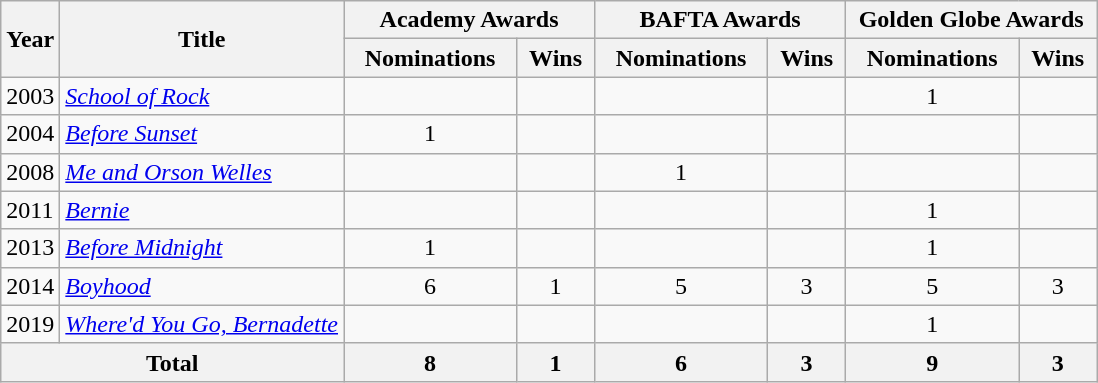<table class="wikitable sortable">
<tr>
<th rowspan="2">Year</th>
<th rowspan="2">Title</th>
<th colspan="2" style="text-align:center;" width=160>Academy Awards</th>
<th colspan="2" style="text-align:center;" width=160>BAFTA Awards</th>
<th colspan="2" style="text-align:center;" width=160>Golden Globe Awards</th>
</tr>
<tr>
<th>Nominations</th>
<th>Wins</th>
<th>Nominations</th>
<th>Wins</th>
<th>Nominations</th>
<th>Wins</th>
</tr>
<tr>
<td>2003</td>
<td><em><a href='#'>School of Rock</a></em></td>
<td></td>
<td></td>
<td></td>
<td></td>
<td align=center>1</td>
<td></td>
</tr>
<tr>
<td>2004</td>
<td><em><a href='#'>Before Sunset</a></em></td>
<td align=center>1</td>
<td></td>
<td></td>
<td></td>
<td></td>
<td></td>
</tr>
<tr>
<td>2008</td>
<td><em><a href='#'>Me and Orson Welles</a></em></td>
<td></td>
<td></td>
<td align=center>1</td>
<td></td>
<td></td>
<td></td>
</tr>
<tr>
<td>2011</td>
<td><em><a href='#'>Bernie</a></em></td>
<td></td>
<td></td>
<td></td>
<td></td>
<td align=center>1</td>
<td></td>
</tr>
<tr>
<td>2013</td>
<td><em><a href='#'>Before Midnight</a></em></td>
<td align=center>1</td>
<td></td>
<td></td>
<td></td>
<td align=center>1</td>
<td></td>
</tr>
<tr>
<td>2014</td>
<td><em><a href='#'>Boyhood</a></em></td>
<td align=center>6</td>
<td align=center>1</td>
<td align=center>5</td>
<td align=center>3</td>
<td align=center>5</td>
<td align=center>3</td>
</tr>
<tr>
<td>2019</td>
<td><em><a href='#'>Where'd You Go, Bernadette</a></em></td>
<td></td>
<td></td>
<td></td>
<td></td>
<td align=center>1</td>
<td></td>
</tr>
<tr>
<th colspan="2">Total</th>
<th align=center>8</th>
<th align=center>1</th>
<th align=center>6</th>
<th align=center>3</th>
<th align=center>9</th>
<th align=center>3</th>
</tr>
</table>
